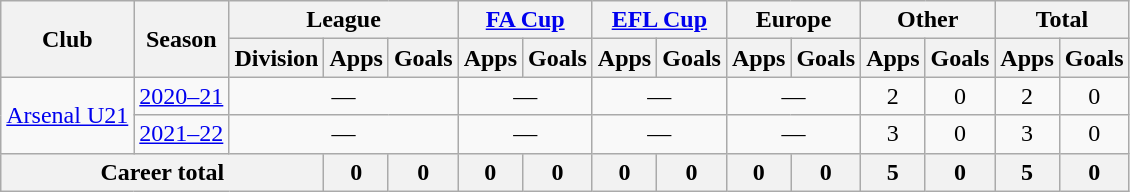<table class=wikitable style=text-align:center>
<tr>
<th rowspan=2>Club</th>
<th rowspan=2>Season</th>
<th colspan=3>League</th>
<th colspan=2><a href='#'>FA Cup</a></th>
<th colspan=2><a href='#'>EFL Cup</a></th>
<th colspan=2>Europe</th>
<th colspan=2>Other</th>
<th colspan=2>Total</th>
</tr>
<tr>
<th>Division</th>
<th>Apps</th>
<th>Goals</th>
<th>Apps</th>
<th>Goals</th>
<th>Apps</th>
<th>Goals</th>
<th>Apps</th>
<th>Goals</th>
<th>Apps</th>
<th>Goals</th>
<th>Apps</th>
<th>Goals</th>
</tr>
<tr>
<td rowspan="2"><a href='#'>Arsenal U21</a></td>
<td><a href='#'>2020–21</a></td>
<td colspan=3>—</td>
<td colspan=2>—</td>
<td colspan=2>—</td>
<td colspan=2>—</td>
<td>2</td>
<td>0</td>
<td>2</td>
<td>0</td>
</tr>
<tr>
<td><a href='#'>2021–22</a></td>
<td colspan=3>—</td>
<td colspan=2>—</td>
<td colspan=2>—</td>
<td colspan=2>—</td>
<td>3</td>
<td>0</td>
<td>3</td>
<td>0</td>
</tr>
<tr>
<th colspan=3>Career total</th>
<th>0</th>
<th>0</th>
<th>0</th>
<th>0</th>
<th>0</th>
<th>0</th>
<th>0</th>
<th>0</th>
<th>5</th>
<th>0</th>
<th>5</th>
<th>0</th>
</tr>
</table>
